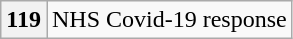<table class="wikitable" style="margin-left: 1.5em;">
<tr>
<th scope="row" style="font-weight: normal;"><strong>119</strong></th>
<td>NHS Covid-19 response</td>
</tr>
</table>
